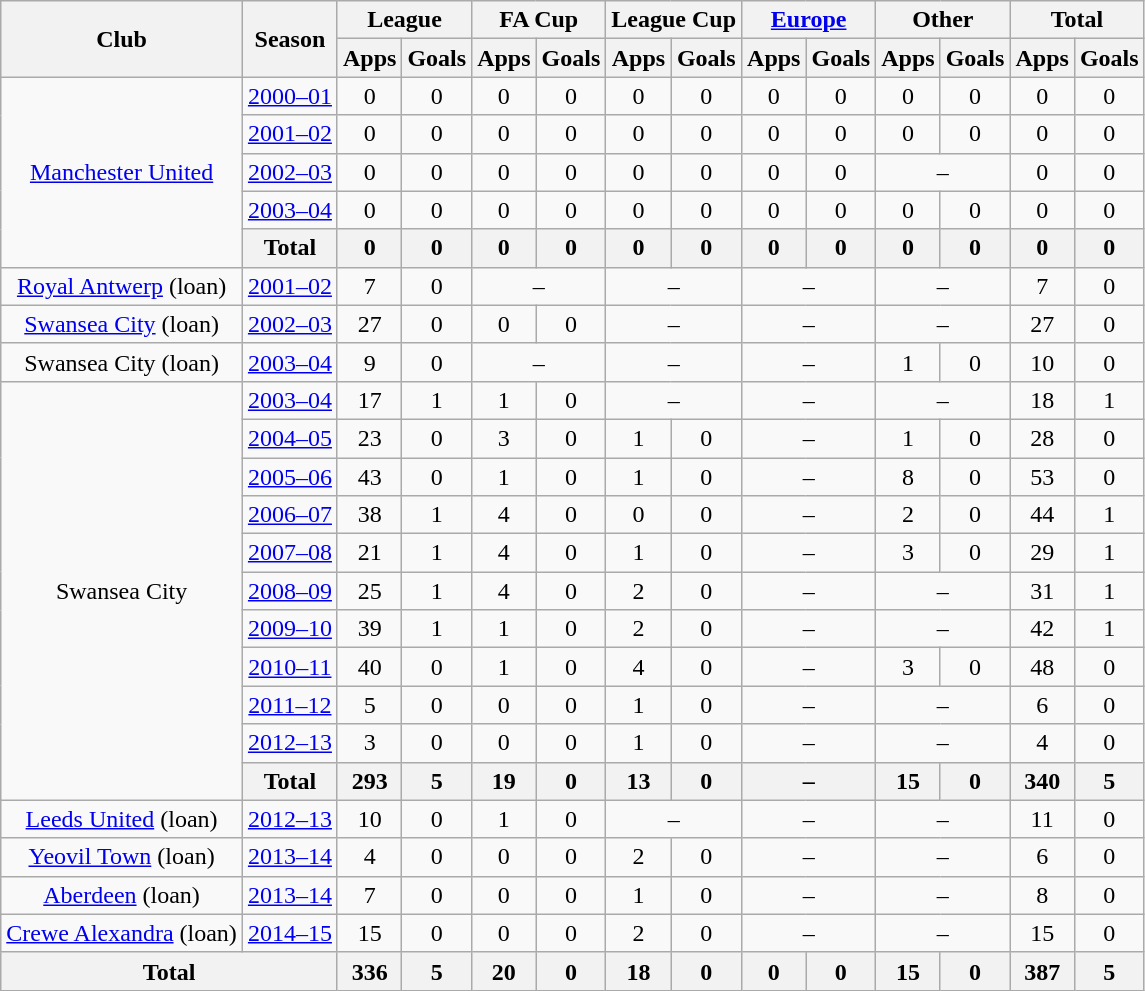<table class="wikitable" style="text-align:center">
<tr>
<th rowspan="2">Club</th>
<th rowspan="2">Season</th>
<th colspan="2">League</th>
<th colspan="2">FA Cup</th>
<th colspan="2">League Cup</th>
<th colspan="2"><a href='#'>Europe</a></th>
<th colspan="2">Other</th>
<th colspan="2">Total</th>
</tr>
<tr>
<th>Apps</th>
<th>Goals</th>
<th>Apps</th>
<th>Goals</th>
<th>Apps</th>
<th>Goals</th>
<th>Apps</th>
<th>Goals</th>
<th>Apps</th>
<th>Goals</th>
<th>Apps</th>
<th>Goals</th>
</tr>
<tr>
<td rowspan="5"><a href='#'>Manchester United</a></td>
<td><a href='#'>2000–01</a></td>
<td>0</td>
<td>0</td>
<td>0</td>
<td>0</td>
<td>0</td>
<td>0</td>
<td>0</td>
<td>0</td>
<td>0</td>
<td>0</td>
<td>0</td>
<td>0</td>
</tr>
<tr>
<td><a href='#'>2001–02</a></td>
<td>0</td>
<td>0</td>
<td>0</td>
<td>0</td>
<td>0</td>
<td>0</td>
<td>0</td>
<td>0</td>
<td>0</td>
<td>0</td>
<td>0</td>
<td>0</td>
</tr>
<tr>
<td><a href='#'>2002–03</a></td>
<td>0</td>
<td>0</td>
<td>0</td>
<td>0</td>
<td>0</td>
<td>0</td>
<td>0</td>
<td>0</td>
<td colspan="2">–</td>
<td>0</td>
<td>0</td>
</tr>
<tr>
<td><a href='#'>2003–04</a></td>
<td>0</td>
<td>0</td>
<td>0</td>
<td>0</td>
<td>0</td>
<td>0</td>
<td>0</td>
<td>0</td>
<td>0</td>
<td>0</td>
<td>0</td>
<td>0</td>
</tr>
<tr>
<th>Total</th>
<th>0</th>
<th>0</th>
<th>0</th>
<th>0</th>
<th>0</th>
<th>0</th>
<th>0</th>
<th>0</th>
<th>0</th>
<th>0</th>
<th>0</th>
<th>0</th>
</tr>
<tr>
<td><a href='#'>Royal Antwerp</a> (loan)</td>
<td><a href='#'>2001–02</a></td>
<td>7</td>
<td>0</td>
<td colspan="2">–</td>
<td colspan="2">–</td>
<td colspan="2">–</td>
<td colspan="2">–</td>
<td>7</td>
<td>0</td>
</tr>
<tr>
<td><a href='#'>Swansea City</a> (loan)</td>
<td><a href='#'>2002–03</a></td>
<td>27</td>
<td>0</td>
<td>0</td>
<td>0</td>
<td colspan="2">–</td>
<td colspan="2">–</td>
<td colspan="2">–</td>
<td>27</td>
<td>0</td>
</tr>
<tr>
<td>Swansea City (loan)</td>
<td><a href='#'>2003–04</a></td>
<td>9</td>
<td>0</td>
<td colspan="2">–</td>
<td colspan="2">–</td>
<td colspan="2">–</td>
<td>1</td>
<td>0</td>
<td>10</td>
<td>0</td>
</tr>
<tr>
<td rowspan="11">Swansea City</td>
<td><a href='#'>2003–04</a></td>
<td>17</td>
<td>1</td>
<td>1</td>
<td>0</td>
<td colspan="2">–</td>
<td colspan="2">–</td>
<td colspan="2">–</td>
<td>18</td>
<td>1</td>
</tr>
<tr>
<td><a href='#'>2004–05</a></td>
<td>23</td>
<td>0</td>
<td>3</td>
<td>0</td>
<td>1</td>
<td>0</td>
<td colspan="2">–</td>
<td>1</td>
<td>0</td>
<td>28</td>
<td>0</td>
</tr>
<tr>
<td><a href='#'>2005–06</a></td>
<td>43</td>
<td>0</td>
<td>1</td>
<td>0</td>
<td>1</td>
<td>0</td>
<td colspan="2">–</td>
<td>8</td>
<td>0</td>
<td>53</td>
<td>0</td>
</tr>
<tr>
<td><a href='#'>2006–07</a></td>
<td>38</td>
<td>1</td>
<td>4</td>
<td>0</td>
<td>0</td>
<td>0</td>
<td colspan="2">–</td>
<td>2</td>
<td>0</td>
<td>44</td>
<td>1</td>
</tr>
<tr>
<td><a href='#'>2007–08</a></td>
<td>21</td>
<td>1</td>
<td>4</td>
<td>0</td>
<td>1</td>
<td>0</td>
<td colspan="2">–</td>
<td>3</td>
<td>0</td>
<td>29</td>
<td>1</td>
</tr>
<tr>
<td><a href='#'>2008–09</a></td>
<td>25</td>
<td>1</td>
<td>4</td>
<td>0</td>
<td>2</td>
<td>0</td>
<td colspan="2">–</td>
<td colspan="2">–</td>
<td>31</td>
<td>1</td>
</tr>
<tr>
<td><a href='#'>2009–10</a></td>
<td>39</td>
<td>1</td>
<td>1</td>
<td>0</td>
<td>2</td>
<td>0</td>
<td colspan="2">–</td>
<td colspan="2">–</td>
<td>42</td>
<td>1</td>
</tr>
<tr>
<td><a href='#'>2010–11</a></td>
<td>40</td>
<td>0</td>
<td>1</td>
<td>0</td>
<td>4</td>
<td>0</td>
<td colspan="2">–</td>
<td>3</td>
<td>0</td>
<td>48</td>
<td>0</td>
</tr>
<tr>
<td><a href='#'>2011–12</a></td>
<td>5</td>
<td>0</td>
<td>0</td>
<td>0</td>
<td>1</td>
<td>0</td>
<td colspan="2">–</td>
<td colspan="2">–</td>
<td>6</td>
<td>0</td>
</tr>
<tr>
<td><a href='#'>2012–13</a></td>
<td>3</td>
<td>0</td>
<td>0</td>
<td>0</td>
<td>1</td>
<td>0</td>
<td colspan="2">–</td>
<td colspan="2">–</td>
<td>4</td>
<td>0</td>
</tr>
<tr>
<th>Total</th>
<th>293</th>
<th>5</th>
<th>19</th>
<th>0</th>
<th>13</th>
<th>0</th>
<th colspan="2">–</th>
<th>15</th>
<th>0</th>
<th>340</th>
<th>5</th>
</tr>
<tr>
<td><a href='#'>Leeds United</a> (loan)</td>
<td><a href='#'>2012–13</a></td>
<td>10</td>
<td>0</td>
<td>1</td>
<td>0</td>
<td colspan="2">–</td>
<td colspan="2">–</td>
<td colspan="2">–</td>
<td>11</td>
<td>0</td>
</tr>
<tr>
<td><a href='#'>Yeovil Town</a> (loan)</td>
<td><a href='#'>2013–14</a></td>
<td>4</td>
<td>0</td>
<td>0</td>
<td>0</td>
<td>2</td>
<td>0</td>
<td colspan="2">–</td>
<td colspan="2">–</td>
<td>6</td>
<td>0</td>
</tr>
<tr>
<td><a href='#'>Aberdeen</a> (loan)</td>
<td><a href='#'>2013–14</a></td>
<td>7</td>
<td>0</td>
<td>0</td>
<td>0</td>
<td>1</td>
<td>0</td>
<td colspan="2">–</td>
<td colspan="2">–</td>
<td>8</td>
<td>0</td>
</tr>
<tr>
<td><a href='#'>Crewe Alexandra</a> (loan)</td>
<td><a href='#'>2014–15</a></td>
<td>15</td>
<td>0</td>
<td>0</td>
<td>0</td>
<td>2</td>
<td>0</td>
<td colspan="2">–</td>
<td colspan="2">–</td>
<td>15</td>
<td>0</td>
</tr>
<tr>
<th colspan="2">Total</th>
<th>336</th>
<th>5</th>
<th>20</th>
<th>0</th>
<th>18</th>
<th>0</th>
<th>0</th>
<th>0</th>
<th>15</th>
<th>0</th>
<th>387</th>
<th>5</th>
</tr>
</table>
